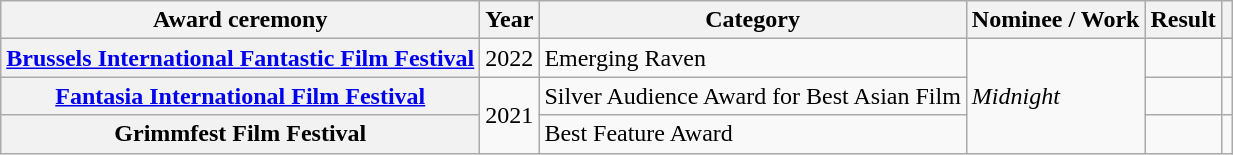<table class="wikitable plainrowheaders sortable">
<tr>
<th scope="col">Award ceremony</th>
<th scope="col">Year</th>
<th scope="col">Category</th>
<th scope="col">Nominee / Work</th>
<th scope="col">Result</th>
<th scope="col" class="unsortable"></th>
</tr>
<tr>
<th scope="row"><a href='#'>Brussels International Fantastic Film Festival</a></th>
<td style="text-align:center">2022</td>
<td>Emerging Raven</td>
<td rowspan="3"><em>Midnight</em></td>
<td></td>
<td style="text-align:center"></td>
</tr>
<tr>
<th scope="row"><a href='#'>Fantasia International Film Festival</a></th>
<td style="text-align:center" rowspan="2">2021</td>
<td>Silver Audience Award for Best Asian Film</td>
<td></td>
<td style="text-align:center"></td>
</tr>
<tr>
<th scope="row">Grimmfest Film Festival</th>
<td>Best Feature Award</td>
<td></td>
<td style="text-align:center"></td>
</tr>
</table>
